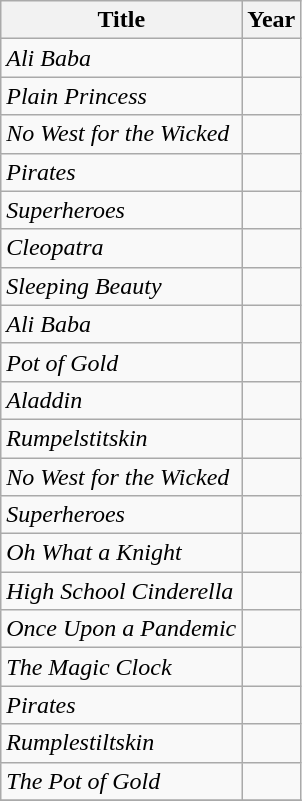<table class="wikitable sortable">
<tr>
<th>Title</th>
<th>Year</th>
</tr>
<tr>
<td><em>Ali Baba</em></td>
<td></td>
</tr>
<tr>
<td><em>Plain Princess</em></td>
<td></td>
</tr>
<tr>
<td><em>No West for the Wicked</em></td>
<td></td>
</tr>
<tr>
<td><em>Pirates</em></td>
<td></td>
</tr>
<tr>
<td><em>Superheroes</em></td>
<td></td>
</tr>
<tr>
<td><em>Cleopatra</em></td>
<td></td>
</tr>
<tr>
<td><em>Sleeping Beauty</em></td>
<td></td>
</tr>
<tr>
<td><em>Ali Baba</em></td>
<td></td>
</tr>
<tr>
<td><em>Pot of Gold</em></td>
<td></td>
</tr>
<tr>
<td><em>Aladdin</em></td>
<td></td>
</tr>
<tr>
<td><em>Rumpelstitskin</em></td>
<td></td>
</tr>
<tr>
<td><em>No West for the Wicked</em></td>
<td></td>
</tr>
<tr>
<td><em>Superheroes</em></td>
<td></td>
</tr>
<tr>
<td><em>Oh What a Knight</em></td>
<td></td>
</tr>
<tr>
<td><em>High School Cinderella</em></td>
<td></td>
</tr>
<tr>
<td><em>Once Upon a Pandemic</em></td>
<td></td>
</tr>
<tr>
<td><em>The Magic Clock</em></td>
<td></td>
</tr>
<tr>
<td><em>Pirates</em></td>
<td></td>
</tr>
<tr>
<td><em>Rumplestiltskin</em></td>
<td></td>
</tr>
<tr>
<td><em>The Pot of Gold</em></td>
<td></td>
</tr>
<tr>
</tr>
</table>
